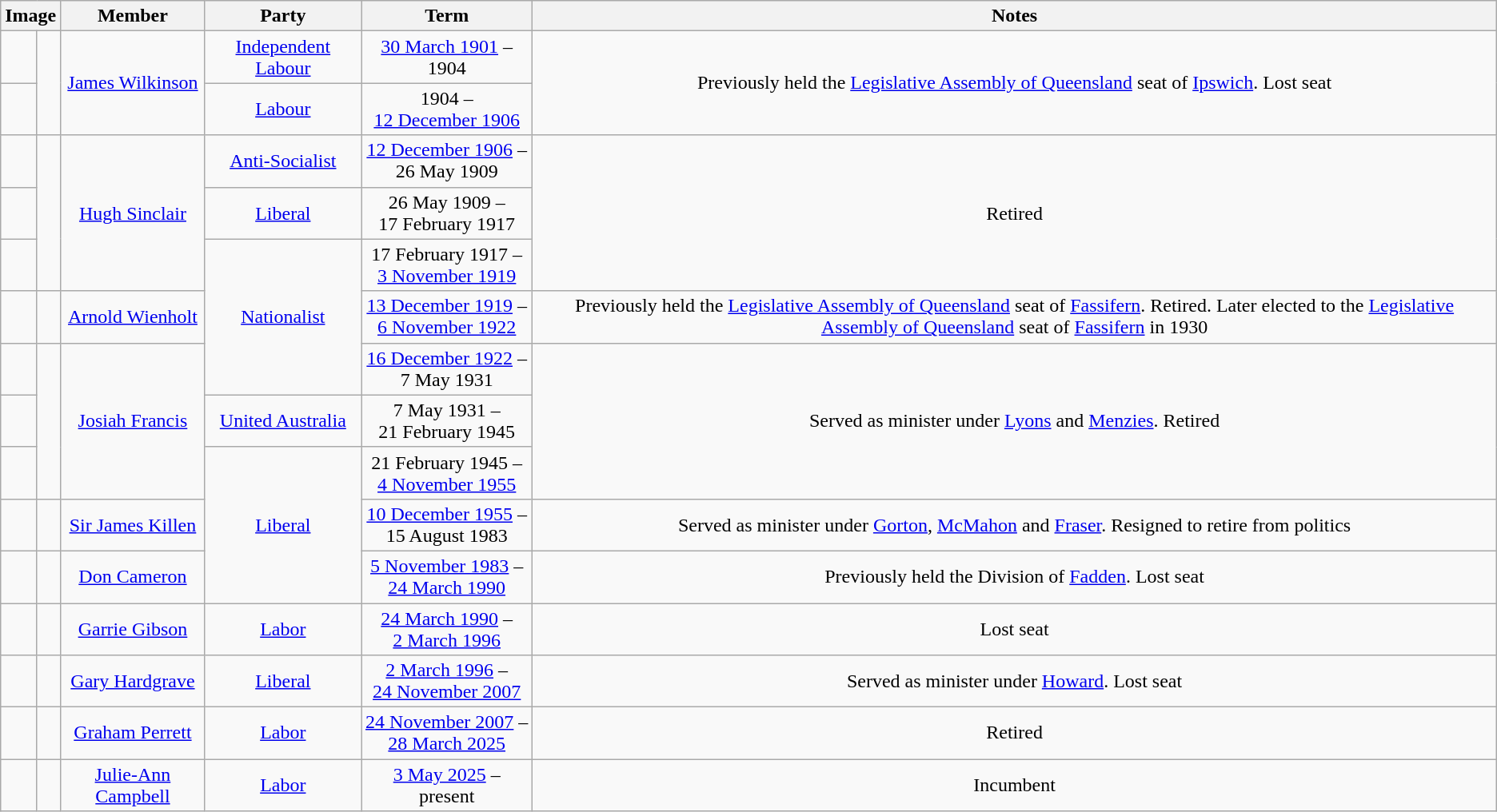<table class=wikitable style="text-align:center">
<tr>
<th colspan=2>Image</th>
<th>Member</th>
<th>Party</th>
<th>Term</th>
<th>Notes</th>
</tr>
<tr>
<td> </td>
<td rowspan=2></td>
<td rowspan=2><a href='#'>James Wilkinson</a><br></td>
<td><a href='#'>Independent Labour</a></td>
<td nowrap><a href='#'>30 March 1901</a> –<br>1904</td>
<td rowspan=2>Previously held the <a href='#'>Legislative Assembly of Queensland</a> seat of <a href='#'>Ipswich</a>. Lost seat</td>
</tr>
<tr>
<td> </td>
<td nowrap><a href='#'>Labour</a></td>
<td nowrap>1904 –<br><a href='#'>12 December 1906</a></td>
</tr>
<tr>
<td> </td>
<td rowspan=3></td>
<td rowspan=3><a href='#'>Hugh Sinclair</a><br></td>
<td><a href='#'>Anti-Socialist</a></td>
<td nowrap><a href='#'>12 December 1906</a> –<br>26 May 1909</td>
<td rowspan=3>Retired</td>
</tr>
<tr>
<td> </td>
<td nowrap><a href='#'>Liberal</a></td>
<td nowrap>26 May 1909 –<br>17 February 1917</td>
</tr>
<tr>
<td> </td>
<td rowspan="3"><a href='#'>Nationalist</a></td>
<td nowrap>17 February 1917 –<br><a href='#'>3 November 1919</a></td>
</tr>
<tr>
<td> </td>
<td></td>
<td><a href='#'>Arnold Wienholt</a><br></td>
<td nowrap><a href='#'>13 December 1919</a> –<br><a href='#'>6 November 1922</a></td>
<td>Previously held the <a href='#'>Legislative Assembly of Queensland</a> seat of <a href='#'>Fassifern</a>. Retired. Later elected to the <a href='#'>Legislative Assembly of Queensland</a> seat of <a href='#'>Fassifern</a> in 1930</td>
</tr>
<tr>
<td> </td>
<td rowspan=3></td>
<td rowspan=3><a href='#'>Josiah Francis</a><br></td>
<td nowrap><a href='#'>16 December 1922</a> –<br>7 May 1931</td>
<td rowspan=3>Served as minister under <a href='#'>Lyons</a> and <a href='#'>Menzies</a>. Retired</td>
</tr>
<tr>
<td> </td>
<td nowrap><a href='#'>United Australia</a></td>
<td nowrap>7 May 1931 –<br>21 February 1945</td>
</tr>
<tr>
<td> </td>
<td rowspan="3"><a href='#'>Liberal</a></td>
<td nowrap>21 February 1945 –<br><a href='#'>4 November 1955</a></td>
</tr>
<tr>
<td> </td>
<td></td>
<td><a href='#'>Sir James Killen</a><br></td>
<td nowrap><a href='#'>10 December 1955</a> –<br>15 August 1983</td>
<td>Served as minister under <a href='#'>Gorton</a>, <a href='#'>McMahon</a> and <a href='#'>Fraser</a>. Resigned to retire from politics</td>
</tr>
<tr>
<td> </td>
<td></td>
<td><a href='#'>Don Cameron</a><br></td>
<td nowrap><a href='#'>5 November 1983</a> –<br><a href='#'>24 March 1990</a></td>
<td>Previously held the Division of <a href='#'>Fadden</a>. Lost seat</td>
</tr>
<tr>
<td> </td>
<td></td>
<td><a href='#'>Garrie Gibson</a><br></td>
<td><a href='#'>Labor</a></td>
<td nowrap><a href='#'>24 March 1990</a> –<br><a href='#'>2 March 1996</a></td>
<td>Lost seat</td>
</tr>
<tr>
<td> </td>
<td></td>
<td><a href='#'>Gary Hardgrave</a><br></td>
<td><a href='#'>Liberal</a></td>
<td nowrap><a href='#'>2 March 1996</a> –<br><a href='#'>24 November 2007</a></td>
<td>Served as minister under <a href='#'>Howard</a>. Lost seat</td>
</tr>
<tr>
<td> </td>
<td></td>
<td><a href='#'>Graham Perrett</a><br></td>
<td><a href='#'>Labor</a></td>
<td nowrap><a href='#'>24 November 2007</a> –<br><a href='#'>28 March 2025</a></td>
<td>Retired</td>
</tr>
<tr>
<td> </td>
<td></td>
<td><a href='#'>Julie-Ann Campbell</a></td>
<td><a href='#'>Labor</a></td>
<td><a href='#'>3 May 2025</a> –<br>present</td>
<td>Incumbent</td>
</tr>
</table>
